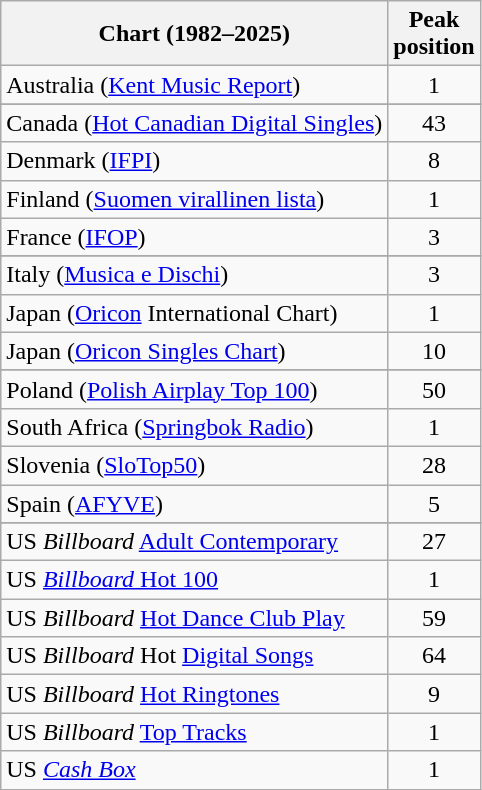<table class="wikitable sortable">
<tr>
<th>Chart (1982–2025)</th>
<th>Peak<br>position</th>
</tr>
<tr>
<td>Australia (<a href='#'>Kent Music Report</a>)</td>
<td align="center">1</td>
</tr>
<tr>
</tr>
<tr>
</tr>
<tr>
</tr>
<tr>
<td>Canada (<a href='#'>Hot Canadian Digital Singles</a>)</td>
<td align="center">43</td>
</tr>
<tr>
<td>Denmark (<a href='#'>IFPI</a>)</td>
<td align="center">8</td>
</tr>
<tr>
<td>Finland (<a href='#'>Suomen virallinen lista</a>)</td>
<td align="center">1</td>
</tr>
<tr>
<td>France (<a href='#'>IFOP</a>)</td>
<td align="center">3</td>
</tr>
<tr>
</tr>
<tr>
</tr>
<tr>
</tr>
<tr>
</tr>
<tr>
<td>Italy (<a href='#'>Musica e Dischi</a>)</td>
<td align="center">3</td>
</tr>
<tr>
<td>Japan (<a href='#'>Oricon</a> International Chart)</td>
<td align="center">1</td>
</tr>
<tr>
<td>Japan (<a href='#'>Oricon Singles Chart</a>)</td>
<td align="center">10</td>
</tr>
<tr>
</tr>
<tr>
</tr>
<tr>
</tr>
<tr>
</tr>
<tr>
<td>Poland (<a href='#'>Polish Airplay Top 100</a>)</td>
<td align="center">50</td>
</tr>
<tr>
<td>South Africa (<a href='#'>Springbok Radio</a>)</td>
<td align="center">1</td>
</tr>
<tr>
<td scope="row">Slovenia (<a href='#'>SloTop50</a>)</td>
<td align="center">28</td>
</tr>
<tr>
<td>Spain (<a href='#'>AFYVE</a>)</td>
<td align="center">5</td>
</tr>
<tr>
</tr>
<tr>
</tr>
<tr>
</tr>
<tr>
<td>US <em>Billboard</em> <a href='#'>Adult Contemporary</a></td>
<td align="center">27</td>
</tr>
<tr>
<td>US <a href='#'><em>Billboard</em> Hot 100</a></td>
<td align="center">1</td>
</tr>
<tr>
<td>US <em>Billboard</em> <a href='#'>Hot Dance Club Play</a></td>
<td align="center">59</td>
</tr>
<tr>
<td>US <em>Billboard</em> Hot <a href='#'>Digital Songs</a></td>
<td align="center">64</td>
</tr>
<tr>
<td>US <em>Billboard</em> <a href='#'>Hot Ringtones</a></td>
<td align="center">9</td>
</tr>
<tr>
<td>US <em>Billboard</em> <a href='#'>Top Tracks</a></td>
<td align="center">1</td>
</tr>
<tr>
<td>US <em><a href='#'>Cash Box</a></em></td>
<td align="center">1</td>
</tr>
</table>
